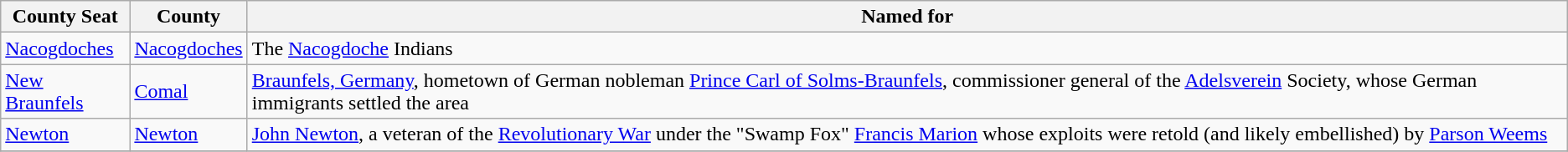<table class="wikitable">
<tr>
<th>County Seat</th>
<th>County</th>
<th>Named for</th>
</tr>
<tr valign="top">
<td><a href='#'>Nacogdoches</a></td>
<td><a href='#'>Nacogdoches</a></td>
<td>The <a href='#'>Nacogdoche</a> Indians</td>
</tr>
<tr>
<td><a href='#'>New Braunfels</a></td>
<td><a href='#'>Comal</a></td>
<td><a href='#'>Braunfels, Germany</a>, hometown of German nobleman <a href='#'>Prince Carl of Solms-Braunfels</a>, commissioner general of the <a href='#'>Adelsverein</a> Society, whose German immigrants settled the area</td>
</tr>
<tr>
<td><a href='#'>Newton</a></td>
<td><a href='#'>Newton</a></td>
<td><a href='#'>John Newton</a>, a veteran of the <a href='#'>Revolutionary War</a> under the "Swamp Fox" <a href='#'>Francis Marion</a> whose exploits were retold (and likely embellished) by <a href='#'>Parson Weems</a></td>
</tr>
<tr>
</tr>
</table>
